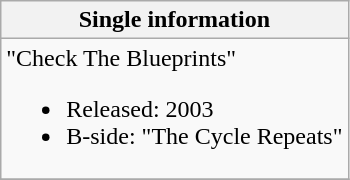<table class="wikitable">
<tr>
<th>Single information</th>
</tr>
<tr>
<td align="left">"Check The Blueprints"<br><ul><li>Released: 2003</li><li>B-side: "The Cycle Repeats"</li></ul></td>
</tr>
<tr>
</tr>
</table>
